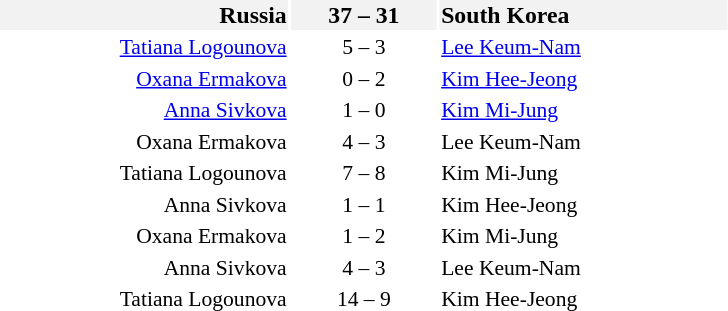<table style="font-size:90%">
<tr style="font-size:110%; background:#f2f2f2">
<td style="width:12em" align=right><strong>Russia</strong> </td>
<td style="width:6em" align=center><strong>37 – 31</strong></td>
<td style="width:12em"> <strong>South Korea</strong></td>
</tr>
<tr>
<td align=right><a href='#'>Tatiana Logounova</a></td>
<td align=center>5 – 3</td>
<td><a href='#'>Lee Keum-Nam</a></td>
</tr>
<tr>
<td align=right><a href='#'>Oxana Ermakova</a></td>
<td align=center>0 – 2</td>
<td><a href='#'>Kim Hee-Jeong</a></td>
</tr>
<tr>
<td align=right><a href='#'>Anna Sivkova</a></td>
<td align=center>1 – 0</td>
<td><a href='#'>Kim Mi-Jung</a></td>
</tr>
<tr>
<td align=right>Oxana Ermakova</td>
<td align=center>4 – 3</td>
<td>Lee Keum-Nam</td>
</tr>
<tr>
<td align=right>Tatiana Logounova</td>
<td align=center>7 – 8</td>
<td>Kim Mi-Jung</td>
</tr>
<tr>
<td align=right>Anna Sivkova</td>
<td align=center>1 – 1</td>
<td>Kim Hee-Jeong</td>
</tr>
<tr>
<td align=right>Oxana Ermakova</td>
<td align=center>1 – 2</td>
<td>Kim Mi-Jung</td>
</tr>
<tr>
<td align=right>Anna Sivkova</td>
<td align=center>4 – 3</td>
<td>Lee Keum-Nam</td>
</tr>
<tr>
<td align=right>Tatiana Logounova</td>
<td align=center>14 – 9</td>
<td>Kim Hee-Jeong</td>
</tr>
</table>
